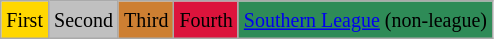<table class="wikitable">
<tr>
<td bgcolor=Gold><small>First</small></td>
<td bgcolor=Silver><small>Second</small></td>
<td bgcolor=#cd7f32><small>Third</small></td>
<td bgcolor=#DC143C><small>Fourth</small></td>
<td bgcolor=seagreen><small><a href='#'>Southern League</a> (non-league)</small></td>
</tr>
</table>
